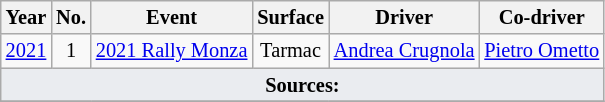<table class="wikitable" style="font-size: 85%; ">
<tr>
<th>Year</th>
<th>No.</th>
<th>Event</th>
<th>Surface</th>
<th>Driver</th>
<th>Co-driver</th>
</tr>
<tr>
<td align="center"><a href='#'>2021</a></td>
<td align="center">1</td>
<td> <a href='#'>2021 Rally Monza</a></td>
<td align="center">Tarmac</td>
<td> <a href='#'>Andrea Crugnola</a></td>
<td> <a href='#'>Pietro Ometto</a></td>
</tr>
<tr>
<td colspan="6" style="background-color:#EAECF0;text-align:center"><strong>Sources:</strong></td>
</tr>
<tr>
</tr>
</table>
